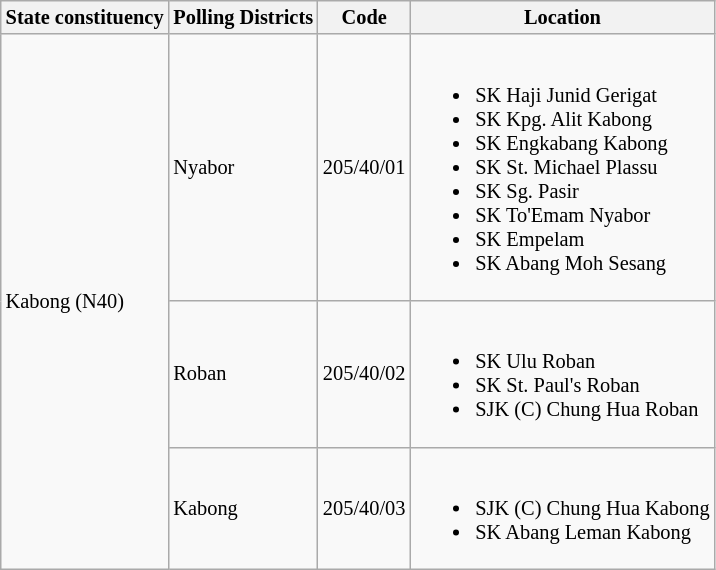<table class="wikitable sortable mw-collapsible" style="white-space:nowrap;font-size:85%">
<tr>
<th>State constituency</th>
<th>Polling Districts</th>
<th>Code</th>
<th>Location</th>
</tr>
<tr>
<td rowspan="3">Kabong (N40)</td>
<td>Nyabor</td>
<td>205/40/01</td>
<td><br><ul><li>SK Haji Junid Gerigat</li><li>SK Kpg. Alit Kabong</li><li>SK Engkabang Kabong</li><li>SK St. Michael Plassu</li><li>SK Sg. Pasir</li><li>SK To'Emam Nyabor</li><li>SK Empelam</li><li>SK Abang Moh Sesang</li></ul></td>
</tr>
<tr>
<td>Roban</td>
<td>205/40/02</td>
<td><br><ul><li>SK Ulu Roban</li><li>SK St. Paul's Roban</li><li>SJK (C) Chung Hua Roban</li></ul></td>
</tr>
<tr>
<td>Kabong</td>
<td>205/40/03</td>
<td><br><ul><li>SJK (C) Chung Hua Kabong</li><li>SK Abang Leman Kabong</li></ul></td>
</tr>
</table>
